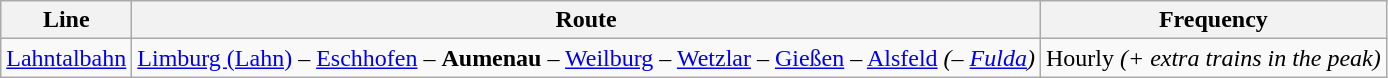<table class="wikitable">
<tr>
<th>Line</th>
<th>Route</th>
<th>Frequency</th>
</tr>
<tr>
<td> <a href='#'>Lahntalbahn</a></td>
<td><a href='#'>Limburg (Lahn)</a> – <a href='#'>Eschhofen</a> – <strong>Aumenau</strong> – <a href='#'>Weilburg</a> – <a href='#'>Wetzlar</a> – <a href='#'>Gießen</a> – <a href='#'>Alsfeld</a> <em>(– <a href='#'>Fulda</a>)</em></td>
<td>Hourly <em>(+ extra trains in the peak)</em></td>
</tr>
</table>
